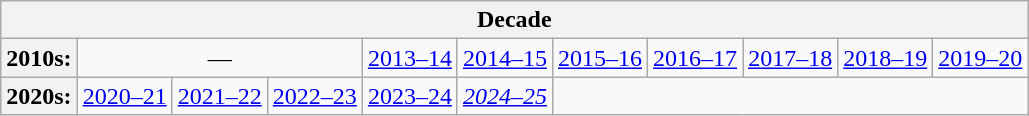<table class="wikitable" style="text-align: center;">
<tr>
<th colspan=11 style="width: 90px;">Decade</th>
</tr>
<tr>
<th style="text-align: left;"><strong>2010s:</strong></th>
<td colspan=3>—</td>
<td><a href='#'>2013–14</a></td>
<td><a href='#'>2014–15</a></td>
<td><a href='#'>2015–16</a></td>
<td><a href='#'>2016–17</a></td>
<td><a href='#'>2017–18</a></td>
<td><a href='#'>2018–19</a></td>
<td><a href='#'>2019–20</a></td>
</tr>
<tr>
<th style="text-align: left;"><strong>2020s:</strong></th>
<td><a href='#'>2020–21</a></td>
<td><a href='#'>2021–22</a></td>
<td><a href='#'>2022–23</a></td>
<td><a href='#'>2023–24</a></td>
<td><em><a href='#'>2024–25</a></td>
</tr>
</table>
